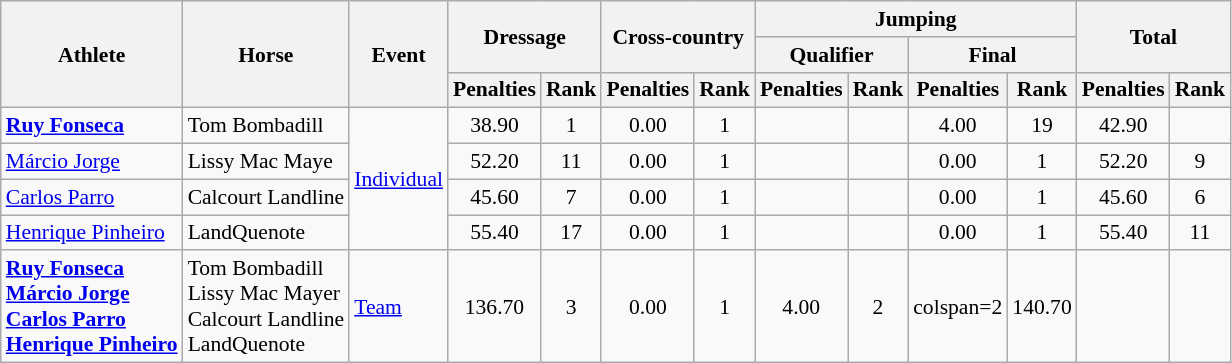<table class="wikitable" style="font-size:90%">
<tr>
<th rowspan=3>Athlete</th>
<th rowspan=3>Horse</th>
<th rowspan=3>Event</th>
<th colspan=2 rowspan=2>Dressage</th>
<th colspan=2 rowspan=2>Cross-country</th>
<th colspan=4>Jumping</th>
<th colspan=2 rowspan=2>Total</th>
</tr>
<tr>
<th colspan=2>Qualifier</th>
<th colspan=2>Final</th>
</tr>
<tr>
<th>Penalties</th>
<th>Rank</th>
<th>Penalties</th>
<th>Rank</th>
<th>Penalties</th>
<th>Rank</th>
<th>Penalties</th>
<th>Rank</th>
<th>Penalties</th>
<th>Rank</th>
</tr>
<tr>
<td><strong><a href='#'>Ruy Fonseca</a></strong></td>
<td>Tom Bombadill</td>
<td rowspan=4><a href='#'>Individual</a></td>
<td align=center>38.90</td>
<td align=center>1</td>
<td align=center>0.00</td>
<td align=center>1</td>
<td align=center></td>
<td align=center></td>
<td align=center>4.00</td>
<td align=center>19</td>
<td align=center>42.90</td>
<td align=center></td>
</tr>
<tr>
<td><a href='#'>Márcio Jorge</a></td>
<td>Lissy Mac Maye</td>
<td align=center>52.20</td>
<td align=center>11</td>
<td align=center>0.00</td>
<td align=center>1</td>
<td align=center></td>
<td align=center></td>
<td align=center>0.00</td>
<td align=center>1</td>
<td align=center>52.20</td>
<td align=center>9</td>
</tr>
<tr>
<td><a href='#'>Carlos Parro</a></td>
<td>Calcourt Landline</td>
<td align=center>45.60</td>
<td align=center>7</td>
<td align=center>0.00</td>
<td align=center>1</td>
<td align=center></td>
<td align=center></td>
<td align=center>0.00</td>
<td align=center>1</td>
<td align=center>45.60</td>
<td align=center>6</td>
</tr>
<tr>
<td><a href='#'>Henrique Pinheiro</a></td>
<td>LandQuenote</td>
<td align=center>55.40</td>
<td align=center>17</td>
<td align=center>0.00</td>
<td align=center>1</td>
<td align=center></td>
<td align=center></td>
<td align=center>0.00</td>
<td align=center>1</td>
<td align=center>55.40</td>
<td align=center>11</td>
</tr>
<tr>
<td><strong><a href='#'>Ruy Fonseca</a></strong><br><strong><a href='#'>Márcio Jorge</a></strong><br><strong><a href='#'>Carlos Parro</a></strong><br><strong><a href='#'>Henrique Pinheiro</a></strong></td>
<td>Tom Bombadill<br>Lissy Mac Mayer<br>Calcourt Landline<br>LandQuenote</td>
<td><a href='#'>Team</a></td>
<td align=center>136.70</td>
<td align=center>3</td>
<td align=center>0.00</td>
<td align=center>1</td>
<td align=center>4.00</td>
<td align=center>2</td>
<td>colspan=2 </td>
<td align=center>140.70</td>
<td align=center></td>
</tr>
</table>
